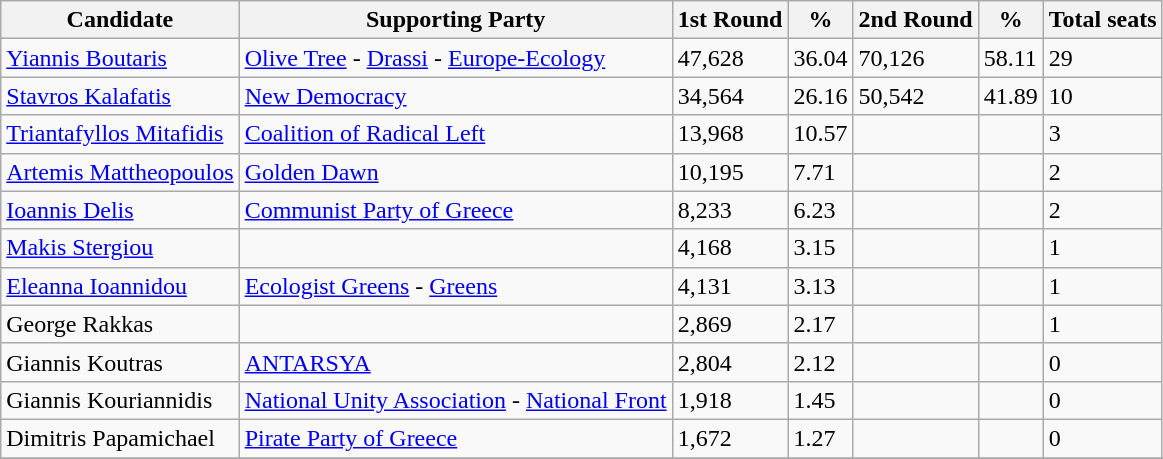<table class="wikitable sortable">
<tr>
<th>Candidate</th>
<th>Supporting Party</th>
<th>1st Round</th>
<th>%</th>
<th>2nd Round</th>
<th>%</th>
<th>Total seats</th>
</tr>
<tr>
<td><a href='#'>Yiannis Boutaris</a></td>
<td><a href='#'>Olive Tree</a> - <a href='#'>Drassi</a> - <a href='#'>Europe-Ecology</a></td>
<td>47,628</td>
<td>36.04</td>
<td>70,126</td>
<td>58.11</td>
<td>29</td>
</tr>
<tr>
<td><a href='#'>Stavros Kalafatis</a></td>
<td><a href='#'>New Democracy</a></td>
<td>34,564</td>
<td>26.16</td>
<td>50,542</td>
<td>41.89</td>
<td>10</td>
</tr>
<tr>
<td><a href='#'>Triantafyllos Mitafidis</a></td>
<td><a href='#'>Coalition of Radical Left</a></td>
<td>13,968</td>
<td>10.57</td>
<td></td>
<td></td>
<td>3</td>
</tr>
<tr>
<td><a href='#'>Artemis Mattheopoulos</a></td>
<td><a href='#'>Golden Dawn</a></td>
<td>10,195</td>
<td>7.71</td>
<td></td>
<td></td>
<td>2</td>
</tr>
<tr>
<td><a href='#'>Ioannis Delis</a></td>
<td><a href='#'>Communist Party of Greece</a></td>
<td>8,233</td>
<td>6.23</td>
<td></td>
<td></td>
<td>2</td>
</tr>
<tr>
<td><a href='#'>Makis Stergiou</a></td>
<td></td>
<td>4,168</td>
<td>3.15</td>
<td></td>
<td></td>
<td>1</td>
</tr>
<tr>
<td><a href='#'>Eleanna Ioannidou</a></td>
<td><a href='#'>Ecologist Greens</a> - <a href='#'>Greens</a></td>
<td>4,131</td>
<td>3.13</td>
<td></td>
<td></td>
<td>1</td>
</tr>
<tr>
<td>George Rakkas</td>
<td></td>
<td>2,869</td>
<td>2.17</td>
<td></td>
<td></td>
<td>1</td>
</tr>
<tr>
<td>Giannis Koutras</td>
<td><a href='#'>ANTARSYA</a></td>
<td>2,804</td>
<td>2.12</td>
<td></td>
<td></td>
<td>0</td>
</tr>
<tr>
<td>Giannis Kouriannidis</td>
<td><a href='#'>National Unity Association</a> - <a href='#'>National Front</a></td>
<td>1,918</td>
<td>1.45</td>
<td></td>
<td></td>
<td>0</td>
</tr>
<tr>
<td>Dimitris Papamichael</td>
<td><a href='#'>Pirate Party of Greece</a></td>
<td>1,672</td>
<td>1.27</td>
<td></td>
<td></td>
<td>0</td>
</tr>
<tr>
</tr>
</table>
